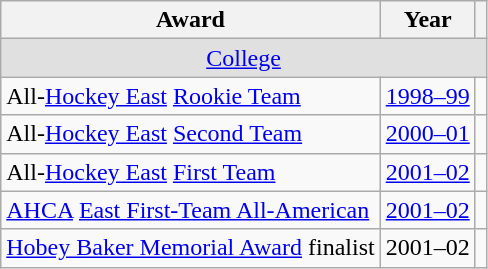<table class="wikitable">
<tr>
<th>Award</th>
<th>Year</th>
<th></th>
</tr>
<tr ALIGN="center" bgcolor="#e0e0e0">
<td colspan="3"><a href='#'>College</a></td>
</tr>
<tr>
<td>All-<a href='#'>Hockey East</a> <a href='#'>Rookie Team</a></td>
<td><a href='#'>1998–99</a></td>
<td></td>
</tr>
<tr>
<td>All-<a href='#'>Hockey East</a> <a href='#'>Second Team</a></td>
<td><a href='#'>2000–01</a></td>
<td></td>
</tr>
<tr>
<td>All-<a href='#'>Hockey East</a> <a href='#'>First Team</a></td>
<td><a href='#'>2001–02</a></td>
<td></td>
</tr>
<tr>
<td><a href='#'>AHCA</a> <a href='#'>East First-Team All-American</a></td>
<td><a href='#'>2001–02</a></td>
<td></td>
</tr>
<tr>
<td><a href='#'>Hobey Baker Memorial Award</a> finalist</td>
<td>2001–02</td>
<td></td>
</tr>
</table>
